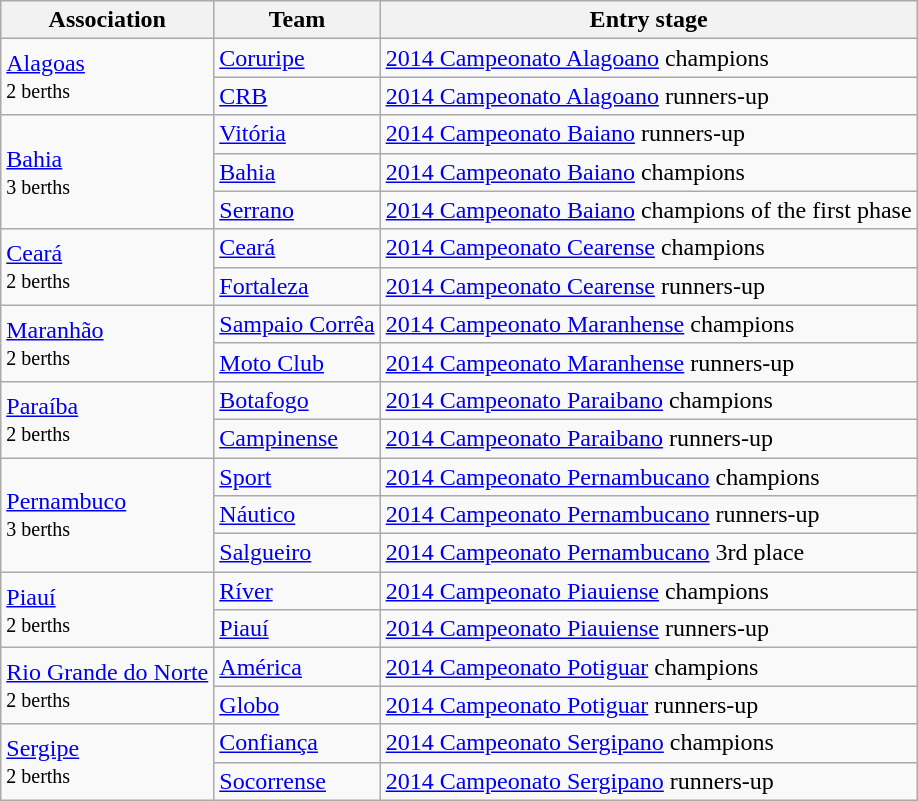<table class="wikitable">
<tr>
<th>Association</th>
<th>Team </th>
<th>Entry stage</th>
</tr>
<tr>
<td rowspan="2"> <a href='#'>Alagoas</a><br><small>2 berths</small></td>
<td><a href='#'>Coruripe</a></td>
<td><a href='#'>2014 Campeonato Alagoano</a> champions</td>
</tr>
<tr>
<td><a href='#'>CRB</a></td>
<td><a href='#'>2014 Campeonato Alagoano</a> runners-up</td>
</tr>
<tr>
<td rowspan="3"> <a href='#'>Bahia</a><br><small>3 berths</small></td>
<td><a href='#'>Vitória</a></td>
<td><a href='#'>2014 Campeonato Baiano</a> runners-up</td>
</tr>
<tr>
<td><a href='#'>Bahia</a></td>
<td><a href='#'>2014 Campeonato Baiano</a> champions</td>
</tr>
<tr>
<td><a href='#'>Serrano</a></td>
<td><a href='#'>2014 Campeonato Baiano</a> champions of the first phase</td>
</tr>
<tr>
<td rowspan="2"> <a href='#'>Ceará</a><br><small>2 berths</small></td>
<td><a href='#'>Ceará</a></td>
<td><a href='#'>2014 Campeonato Cearense</a> champions</td>
</tr>
<tr>
<td><a href='#'>Fortaleza</a></td>
<td><a href='#'>2014 Campeonato Cearense</a> runners-up</td>
</tr>
<tr>
<td rowspan="2"> <a href='#'>Maranhão</a><br><small>2 berths</small></td>
<td><a href='#'>Sampaio Corrêa</a></td>
<td><a href='#'>2014 Campeonato Maranhense</a> champions</td>
</tr>
<tr>
<td><a href='#'>Moto Club</a></td>
<td><a href='#'>2014 Campeonato Maranhense</a> runners-up</td>
</tr>
<tr>
<td rowspan="2"> <a href='#'>Paraíba</a><br><small>2 berths</small></td>
<td><a href='#'>Botafogo</a></td>
<td><a href='#'>2014 Campeonato Paraibano</a> champions</td>
</tr>
<tr>
<td><a href='#'>Campinense</a></td>
<td><a href='#'>2014 Campeonato Paraibano</a> runners-up</td>
</tr>
<tr>
<td rowspan="3"> <a href='#'>Pernambuco</a><br><small>3 berths</small></td>
<td><a href='#'>Sport</a></td>
<td><a href='#'>2014 Campeonato Pernambucano</a> champions</td>
</tr>
<tr>
<td><a href='#'>Náutico</a></td>
<td><a href='#'>2014 Campeonato Pernambucano</a> runners-up</td>
</tr>
<tr>
<td><a href='#'>Salgueiro</a></td>
<td><a href='#'>2014 Campeonato Pernambucano</a> 3rd place</td>
</tr>
<tr>
<td rowspan="2"> <a href='#'>Piauí</a><br><small>2 berths</small></td>
<td><a href='#'>Ríver</a></td>
<td><a href='#'>2014 Campeonato Piauiense</a> champions</td>
</tr>
<tr>
<td><a href='#'>Piauí</a></td>
<td><a href='#'>2014 Campeonato Piauiense</a> runners-up</td>
</tr>
<tr>
<td rowspan="2"> <a href='#'>Rio Grande do Norte</a><br><small>2 berths</small></td>
<td><a href='#'>América</a></td>
<td><a href='#'>2014 Campeonato Potiguar</a> champions</td>
</tr>
<tr>
<td><a href='#'>Globo</a></td>
<td><a href='#'>2014 Campeonato Potiguar</a> runners-up</td>
</tr>
<tr>
<td rowspan="2"> <a href='#'>Sergipe</a><br><small>2 berths</small></td>
<td><a href='#'>Confiança</a></td>
<td><a href='#'>2014 Campeonato Sergipano</a> champions</td>
</tr>
<tr>
<td><a href='#'>Socorrense</a></td>
<td><a href='#'>2014 Campeonato Sergipano</a> runners-up</td>
</tr>
</table>
